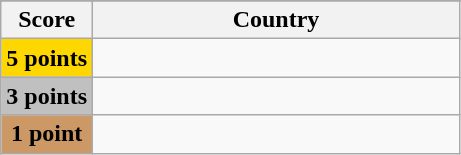<table class="wikitable">
<tr>
</tr>
<tr>
<th scope="col" width="20%">Score</th>
<th scope="col">Country</th>
</tr>
<tr>
<th scope="row" style="background:gold">5 points</th>
<td></td>
</tr>
<tr>
<th scope="row" style="background:silver">3 points</th>
<td></td>
</tr>
<tr>
<th scope="row" style="background:#CC9966">1 point</th>
<td></td>
</tr>
</table>
